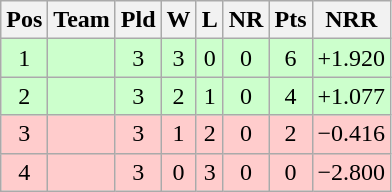<table class="wikitable">
<tr>
<th>Pos</th>
<th>Team</th>
<th>Pld</th>
<th>W</th>
<th>L</th>
<th>NR</th>
<th>Pts</th>
<th>NRR</th>
</tr>
<tr align="center" bgcolor=ccffcc>
<td>1</td>
<td align="left"></td>
<td>3</td>
<td>3</td>
<td>0</td>
<td>0</td>
<td>6</td>
<td>+1.920</td>
</tr>
<tr align="center" bgcolor=ccffcc>
<td>2</td>
<td align="left"></td>
<td>3</td>
<td>2</td>
<td>1</td>
<td>0</td>
<td>4</td>
<td>+1.077</td>
</tr>
<tr align="center" bgcolor=ffcccc>
<td>3</td>
<td align="left"></td>
<td>3</td>
<td>1</td>
<td>2</td>
<td>0</td>
<td>2</td>
<td>−0.416</td>
</tr>
<tr align="center" bgcolor=ffcccc>
<td>4</td>
<td align="left"></td>
<td>3</td>
<td>0</td>
<td>3</td>
<td>0</td>
<td>0</td>
<td>−2.800</td>
</tr>
</table>
